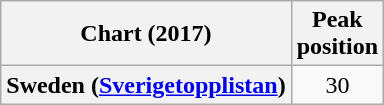<table class="wikitable plainrowheaders" style="text-align:center">
<tr>
<th scope="col">Chart (2017)</th>
<th scope="col">Peak<br>position</th>
</tr>
<tr>
<th scope="row">Sweden (<a href='#'>Sverigetopplistan</a>)</th>
<td>30</td>
</tr>
</table>
